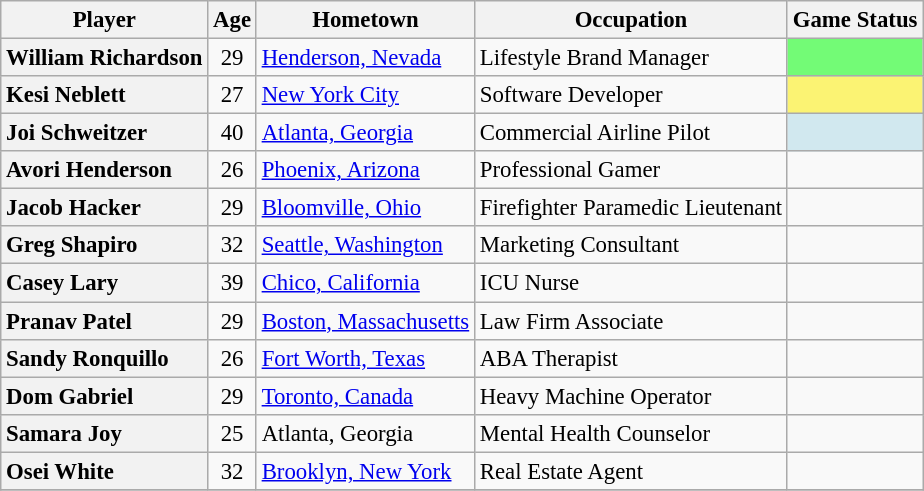<table class="wikitable sortable" style="font-size: 95%;">
<tr>
<th scope="col">Player</th>
<th scope="col">Age</th>
<th scope="col" class="unsortable">Hometown</th>
<th scope="col" class="unsortable">Occupation</th>
<th scope="col">Game Status</th>
</tr>
<tr>
<th scope="row" style="text-align:left">William Richardson</th>
<td align="center">29</td>
<td><a href='#'>Henderson, Nevada</a></td>
<td>Lifestyle Brand Manager</td>
<td align="center" style="background:#73FB76;"></td>
</tr>
<tr>
<th scope="row" style="text-align:left">Kesi Neblett</th>
<td align="center">27</td>
<td><a href='#'>New York City</a></td>
<td>Software Developer</td>
<td align="center" style="background:#FBF373;"></td>
</tr>
<tr>
<th scope="row" style="text-align:left">Joi Schweitzer</th>
<td align="center">40</td>
<td><a href='#'>Atlanta, Georgia</a></td>
<td>Commercial Airline Pilot</td>
<td align="center" style="background:#D1E8EF;"></td>
</tr>
<tr>
<th scope="row" style="text-align:left">Avori Henderson</th>
<td align="center">26</td>
<td><a href='#'>Phoenix, Arizona</a></td>
<td>Professional Gamer</td>
<td></td>
</tr>
<tr>
<th scope="row" style="text-align:left">Jacob Hacker</th>
<td align="center">29</td>
<td><a href='#'>Bloomville, Ohio</a></td>
<td>Firefighter Paramedic Lieutenant</td>
<td></td>
</tr>
<tr>
<th scope="row" style="text-align:left">Greg Shapiro</th>
<td align="center">32</td>
<td><a href='#'>Seattle, Washington</a></td>
<td>Marketing Consultant</td>
<td></td>
</tr>
<tr>
<th scope="row" style="text-align:left">Casey Lary</th>
<td align="center">39</td>
<td><a href='#'>Chico, California</a></td>
<td>ICU Nurse</td>
<td></td>
</tr>
<tr>
<th scope="row" style="text-align:left">Pranav Patel</th>
<td align="center">29</td>
<td><a href='#'>Boston, Massachusetts</a></td>
<td>Law Firm Associate</td>
<td></td>
</tr>
<tr>
<th scope="row" style="text-align:left">Sandy Ronquillo</th>
<td align="center">26</td>
<td><a href='#'>Fort Worth, Texas</a></td>
<td>ABA Therapist</td>
<td></td>
</tr>
<tr>
<th scope="row" style="text-align:left">Dom Gabriel</th>
<td align="center">29</td>
<td><a href='#'>Toronto, Canada</a></td>
<td>Heavy Machine Operator</td>
<td></td>
</tr>
<tr>
<th scope="row" style="text-align:left">Samara Joy</th>
<td align="center">25</td>
<td>Atlanta, Georgia</td>
<td>Mental Health Counselor</td>
<td></td>
</tr>
<tr>
<th scope="row" style="text-align:left">Osei White</th>
<td align="center">32</td>
<td><a href='#'>Brooklyn, New York</a></td>
<td>Real Estate Agent</td>
<td></td>
</tr>
<tr>
</tr>
</table>
